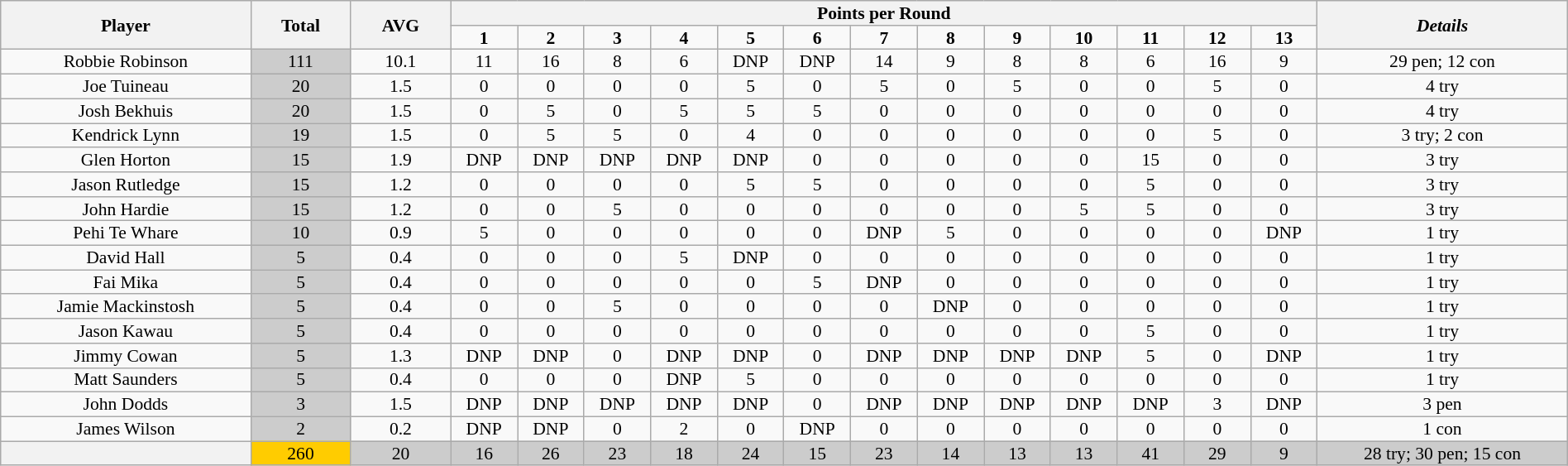<table class="wikitable" style="text-align:center; line-height: 90%; font-size:90%;" width=100%>
<tr>
<th rowspan=2 width=15%>Player</th>
<th rowspan=2 width=6%>Total</th>
<th rowspan=2 width=6%>AVG</th>
<th colspan=13>Points per Round</th>
<th rowspan=2 width=15%><em>Details</em></th>
</tr>
<tr>
<td width=4%><strong>1</strong></td>
<td width=4%><strong>2</strong></td>
<td width=4%><strong>3</strong></td>
<td width=4%><strong>4</strong></td>
<td width=4%><strong>5</strong></td>
<td width=4%><strong>6</strong></td>
<td width=4%><strong>7</strong></td>
<td width=4%><strong>8</strong></td>
<td width=4%><strong>9</strong></td>
<td width=4%><strong>10</strong></td>
<td width=4%><strong>11</strong></td>
<td width=4%><strong>12</strong></td>
<td width=4%><strong>13</strong></td>
</tr>
<tr>
<td>Robbie Robinson</td>
<td bgcolor=#cccccc>111</td>
<td>10.1</td>
<td>11</td>
<td>16</td>
<td>8</td>
<td>6</td>
<td>DNP</td>
<td>DNP</td>
<td>14</td>
<td>9</td>
<td>8</td>
<td>8</td>
<td>6</td>
<td>16</td>
<td>9</td>
<td>29 pen; 12 con</td>
</tr>
<tr>
<td>Joe Tuineau</td>
<td bgcolor=#cccccc>20</td>
<td>1.5</td>
<td>0</td>
<td>0</td>
<td>0</td>
<td>0</td>
<td>5</td>
<td>0</td>
<td>5</td>
<td>0</td>
<td>5</td>
<td>0</td>
<td>0</td>
<td>5</td>
<td>0</td>
<td>4 try</td>
</tr>
<tr>
<td>Josh Bekhuis</td>
<td bgcolor=#cccccc>20</td>
<td>1.5</td>
<td>0</td>
<td>5</td>
<td>0</td>
<td>5</td>
<td>5</td>
<td>5</td>
<td>0</td>
<td>0</td>
<td>0</td>
<td>0</td>
<td>0</td>
<td>0</td>
<td>0</td>
<td>4 try</td>
</tr>
<tr>
<td>Kendrick Lynn</td>
<td bgcolor=#cccccc>19</td>
<td>1.5</td>
<td>0</td>
<td>5</td>
<td>5</td>
<td>0</td>
<td>4</td>
<td>0</td>
<td>0</td>
<td>0</td>
<td>0</td>
<td>0</td>
<td>0</td>
<td>5</td>
<td>0</td>
<td>3 try; 2 con</td>
</tr>
<tr>
<td>Glen Horton</td>
<td bgcolor=#cccccc>15</td>
<td>1.9</td>
<td>DNP</td>
<td>DNP</td>
<td>DNP</td>
<td>DNP</td>
<td>DNP</td>
<td>0</td>
<td>0</td>
<td>0</td>
<td>0</td>
<td>0</td>
<td>15</td>
<td>0</td>
<td>0</td>
<td>3 try</td>
</tr>
<tr>
<td>Jason Rutledge</td>
<td bgcolor=#cccccc>15</td>
<td>1.2</td>
<td>0</td>
<td>0</td>
<td>0</td>
<td>0</td>
<td>5</td>
<td>5</td>
<td>0</td>
<td>0</td>
<td>0</td>
<td>0</td>
<td>5</td>
<td>0</td>
<td>0</td>
<td>3 try</td>
</tr>
<tr>
<td>John Hardie</td>
<td bgcolor=#cccccc>15</td>
<td>1.2</td>
<td>0</td>
<td>0</td>
<td>5</td>
<td>0</td>
<td>0</td>
<td>0</td>
<td>0</td>
<td>0</td>
<td>0</td>
<td>5</td>
<td>5</td>
<td>0</td>
<td>0</td>
<td>3 try</td>
</tr>
<tr>
<td>Pehi Te Whare</td>
<td bgcolor=#cccccc>10</td>
<td>0.9</td>
<td>5</td>
<td>0</td>
<td>0</td>
<td>0</td>
<td>0</td>
<td>0</td>
<td>DNP</td>
<td>5</td>
<td>0</td>
<td>0</td>
<td>0</td>
<td>0</td>
<td>DNP</td>
<td>1 try</td>
</tr>
<tr>
<td>David Hall</td>
<td bgcolor=#cccccc>5</td>
<td>0.4</td>
<td>0</td>
<td>0</td>
<td>0</td>
<td>5</td>
<td>DNP</td>
<td>0</td>
<td>0</td>
<td>0</td>
<td>0</td>
<td>0</td>
<td>0</td>
<td>0</td>
<td>0</td>
<td>1 try</td>
</tr>
<tr>
<td>Fai Mika</td>
<td bgcolor=#cccccc>5</td>
<td>0.4</td>
<td>0</td>
<td>0</td>
<td>0</td>
<td>0</td>
<td>0</td>
<td>5</td>
<td>DNP</td>
<td>0</td>
<td>0</td>
<td>0</td>
<td>0</td>
<td>0</td>
<td>0</td>
<td>1 try</td>
</tr>
<tr>
<td>Jamie Mackinstosh</td>
<td bgcolor=#cccccc>5</td>
<td>0.4</td>
<td>0</td>
<td>0</td>
<td>5</td>
<td>0</td>
<td>0</td>
<td>0</td>
<td>0</td>
<td>DNP</td>
<td>0</td>
<td>0</td>
<td>0</td>
<td>0</td>
<td>0</td>
<td>1 try</td>
</tr>
<tr>
<td>Jason Kawau</td>
<td bgcolor=#cccccc>5</td>
<td>0.4</td>
<td>0</td>
<td>0</td>
<td>0</td>
<td>0</td>
<td>0</td>
<td>0</td>
<td>0</td>
<td>0</td>
<td>0</td>
<td>0</td>
<td>5</td>
<td>0</td>
<td>0</td>
<td>1 try</td>
</tr>
<tr>
<td>Jimmy Cowan</td>
<td bgcolor=#cccccc>5</td>
<td>1.3</td>
<td>DNP</td>
<td>DNP</td>
<td>0</td>
<td>DNP</td>
<td>DNP</td>
<td>0</td>
<td>DNP</td>
<td>DNP</td>
<td>DNP</td>
<td>DNP</td>
<td>5</td>
<td>0</td>
<td>DNP</td>
<td>1 try</td>
</tr>
<tr>
<td>Matt Saunders</td>
<td bgcolor=#cccccc>5</td>
<td>0.4</td>
<td>0</td>
<td>0</td>
<td>0</td>
<td>DNP</td>
<td>5</td>
<td>0</td>
<td>0</td>
<td>0</td>
<td>0</td>
<td>0</td>
<td>0</td>
<td>0</td>
<td>0</td>
<td>1 try</td>
</tr>
<tr>
<td>John Dodds</td>
<td bgcolor=#cccccc>3</td>
<td>1.5</td>
<td>DNP</td>
<td>DNP</td>
<td>DNP</td>
<td>DNP</td>
<td>DNP</td>
<td>0</td>
<td>DNP</td>
<td>DNP</td>
<td>DNP</td>
<td>DNP</td>
<td>DNP</td>
<td>3</td>
<td>DNP</td>
<td>3 pen</td>
</tr>
<tr>
<td>James Wilson</td>
<td bgcolor=#cccccc>2</td>
<td>0.2</td>
<td>DNP</td>
<td>DNP</td>
<td>0</td>
<td>2</td>
<td>0</td>
<td>DNP</td>
<td>0</td>
<td>0</td>
<td>0</td>
<td>0</td>
<td>0</td>
<td>0</td>
<td>0</td>
<td>1 con</td>
</tr>
<tr>
<th></th>
<td bgcolor=#ffcc00>260</td>
<td bgcolor=#cccccc>20</td>
<td bgcolor=#cccccc>16</td>
<td bgcolor=#cccccc>26</td>
<td bgcolor=#cccccc>23</td>
<td bgcolor=#cccccc>18</td>
<td bgcolor=#cccccc>24</td>
<td bgcolor=#cccccc>15</td>
<td bgcolor=#cccccc>23</td>
<td bgcolor=#cccccc>14</td>
<td bgcolor=#cccccc>13</td>
<td bgcolor=#cccccc>13</td>
<td bgcolor=#cccccc>41</td>
<td bgcolor=#cccccc>29</td>
<td bgcolor=#cccccc>9</td>
<td bgcolor=#cccccc>28 try; 30 pen; 15 con</td>
</tr>
</table>
